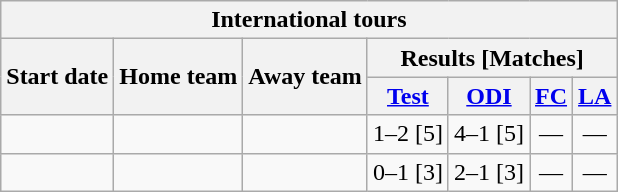<table class="wikitable">
<tr>
<th colspan="7">International tours</th>
</tr>
<tr>
<th rowspan="2">Start date</th>
<th rowspan="2">Home team</th>
<th rowspan="2">Away team</th>
<th colspan="4">Results [Matches]</th>
</tr>
<tr>
<th><a href='#'>Test</a></th>
<th><a href='#'>ODI</a></th>
<th><a href='#'>FC</a></th>
<th><a href='#'>LA</a></th>
</tr>
<tr>
<td><a href='#'></a></td>
<td></td>
<td></td>
<td>1–2 [5]</td>
<td>4–1 [5]</td>
<td ; style="text-align:center">—</td>
<td ; style="text-align:center">—</td>
</tr>
<tr>
<td><a href='#'></a></td>
<td></td>
<td></td>
<td>0–1 [3]</td>
<td>2–1 [3]</td>
<td ; style="text-align:center">—</td>
<td ; style="text-align:center">—</td>
</tr>
</table>
